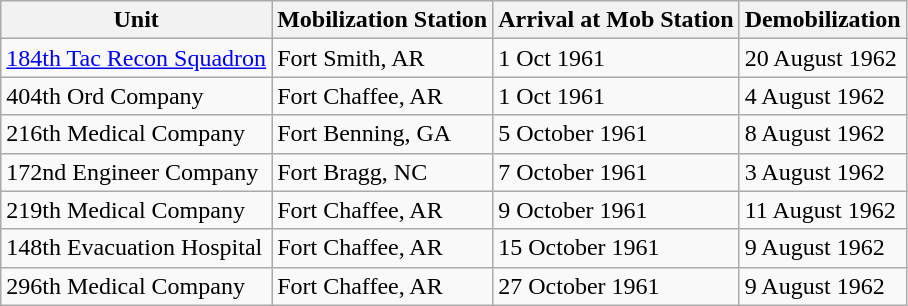<table class="wikitable">
<tr>
<th>Unit</th>
<th>Mobilization Station</th>
<th>Arrival at Mob Station</th>
<th>Demobilization</th>
</tr>
<tr>
<td><a href='#'>184th Tac Recon Squadron</a></td>
<td>Fort Smith, AR</td>
<td>1 Oct 1961</td>
<td>20 August 1962</td>
</tr>
<tr>
<td>404th Ord Company</td>
<td>Fort Chaffee, AR</td>
<td>1 Oct 1961</td>
<td>4 August 1962</td>
</tr>
<tr>
<td>216th Medical Company</td>
<td>Fort Benning, GA</td>
<td>5 October 1961</td>
<td>8 August 1962</td>
</tr>
<tr>
<td>172nd Engineer Company</td>
<td>Fort Bragg, NC</td>
<td>7 October 1961</td>
<td>3 August 1962</td>
</tr>
<tr>
<td>219th Medical Company</td>
<td>Fort Chaffee, AR</td>
<td>9 October 1961</td>
<td>11 August 1962</td>
</tr>
<tr>
<td>148th Evacuation Hospital</td>
<td>Fort Chaffee, AR</td>
<td>15 October 1961</td>
<td>9 August 1962</td>
</tr>
<tr>
<td>296th Medical Company</td>
<td>Fort Chaffee, AR</td>
<td>27 October 1961</td>
<td>9 August 1962</td>
</tr>
</table>
